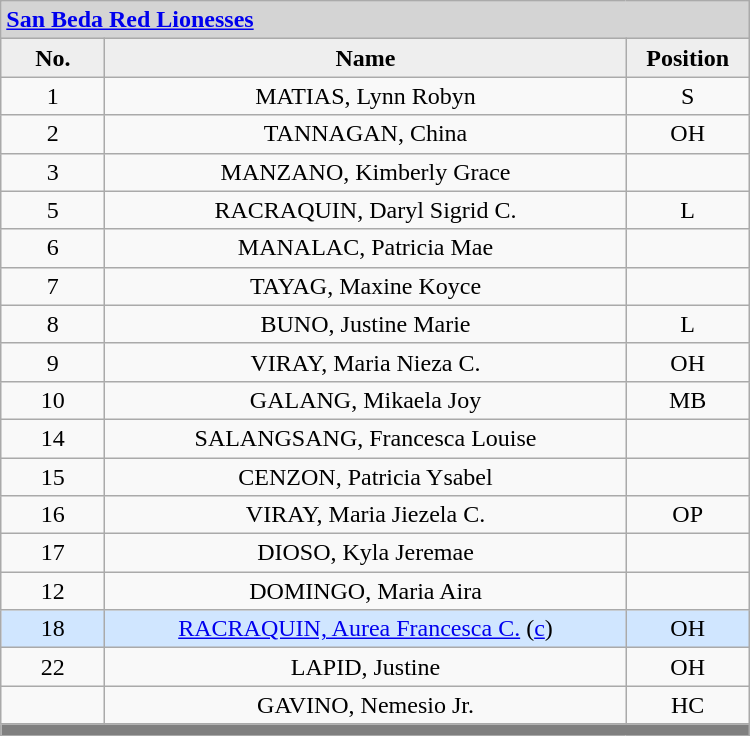<table class='wikitable mw-collapsible mw-collapsed' border=" none" style="text-align: center; width: 500px">
<tr>
<th style="background:#D4D4D4; text-align:left;" colspan=3><a href='#'>San Beda Red Lionesses</a></th>
</tr>
<tr style="background:#EEEEEE; font-weight:bold;">
<td width=10%>No.</td>
<td width=50%>Name</td>
<td width=10%>Position</td>
</tr>
<tr>
<td>1</td>
<td>MATIAS, Lynn Robyn</td>
<td>S</td>
</tr>
<tr>
<td>2</td>
<td>TANNAGAN, China</td>
<td>OH</td>
</tr>
<tr>
<td>3</td>
<td>MANZANO, Kimberly Grace</td>
<td></td>
</tr>
<tr>
<td>5</td>
<td>RACRAQUIN, Daryl Sigrid C.</td>
<td>L</td>
</tr>
<tr>
<td>6</td>
<td>MANALAC, Patricia Mae</td>
<td></td>
</tr>
<tr>
<td>7</td>
<td>TAYAG, Maxine Koyce</td>
<td></td>
</tr>
<tr>
<td>8</td>
<td>BUNO, Justine Marie</td>
<td>L</td>
</tr>
<tr>
<td>9</td>
<td>VIRAY, Maria Nieza C.</td>
<td>OH</td>
</tr>
<tr>
<td>10</td>
<td>GALANG, Mikaela Joy</td>
<td>MB</td>
</tr>
<tr>
<td>14</td>
<td>SALANGSANG, Francesca Louise</td>
<td></td>
</tr>
<tr>
<td>15</td>
<td>CENZON, Patricia Ysabel</td>
<td></td>
</tr>
<tr>
<td>16</td>
<td>VIRAY, Maria Jiezela C.</td>
<td>OP</td>
</tr>
<tr>
<td>17</td>
<td>DIOSO, Kyla Jeremae</td>
<td></td>
</tr>
<tr>
<td>12</td>
<td>DOMINGO, Maria Aira</td>
<td></td>
</tr>
<tr style="background:#D0E6FF;">
<td>18</td>
<td><a href='#'>RACRAQUIN, Aurea Francesca C.</a> (<a href='#'>c</a>)</td>
<td>OH</td>
</tr>
<tr>
<td>22</td>
<td>LAPID, Justine</td>
<td>OH</td>
</tr>
<tr>
<td></td>
<td>GAVINO, Nemesio Jr.</td>
<td>HC</td>
</tr>
<tr>
<th style='background: grey;' colspan=3></th>
</tr>
</table>
